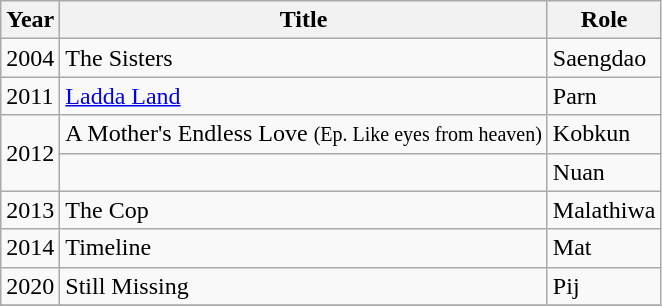<table class="wikitable">
<tr>
<th>Year</th>
<th>Title</th>
<th>Role</th>
</tr>
<tr>
<td>2004</td>
<td>The Sisters</td>
<td>Saengdao</td>
</tr>
<tr>
<td>2011</td>
<td><a href='#'>Ladda Land</a></td>
<td>Parn</td>
</tr>
<tr>
<td rowspan ="2">2012</td>
<td>A Mother's Endless Love <small>(Ep. Like eyes from heaven)</small></td>
<td>Kobkun</td>
</tr>
<tr>
<td></td>
<td>Nuan</td>
</tr>
<tr>
<td>2013</td>
<td>The Cop</td>
<td>Malathiwa</td>
</tr>
<tr>
<td>2014</td>
<td>Timeline</td>
<td>Mat</td>
</tr>
<tr>
<td>2020</td>
<td>Still Missing</td>
<td>Pij</td>
</tr>
<tr>
</tr>
</table>
